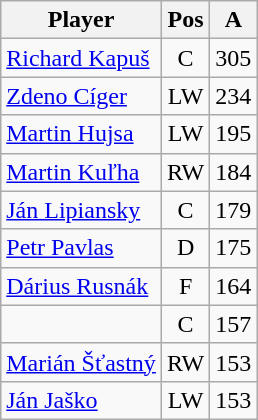<table class="wikitable" style="text-align:center;">
<tr>
<th>Player</th>
<th>Pos</th>
<th>A</th>
</tr>
<tr>
<td align="left"> <a href='#'>Richard Kapuš</a></td>
<td>C</td>
<td>305</td>
</tr>
<tr>
<td align="left"> <a href='#'>Zdeno Cíger</a></td>
<td>LW</td>
<td>234</td>
</tr>
<tr>
<td align="left"> <a href='#'>Martin Hujsa</a></td>
<td>LW</td>
<td>195</td>
</tr>
<tr>
<td align="left"> <a href='#'>Martin Kuľha</a></td>
<td>RW</td>
<td>184</td>
</tr>
<tr>
<td align="left"> <a href='#'>Ján Lipiansky</a></td>
<td>C</td>
<td>179</td>
</tr>
<tr>
<td align="left"> <a href='#'>Petr Pavlas</a></td>
<td>D</td>
<td>175</td>
</tr>
<tr>
<td align="left"> <a href='#'>Dárius Rusnák</a></td>
<td>F</td>
<td>164</td>
</tr>
<tr>
<td align="left"></td>
<td>C</td>
<td>157</td>
</tr>
<tr>
<td align="left"> <a href='#'>Marián Šťastný</a></td>
<td>RW</td>
<td>153</td>
</tr>
<tr>
<td align="left"> <a href='#'>Ján Jaško</a></td>
<td>LW</td>
<td>153</td>
</tr>
</table>
